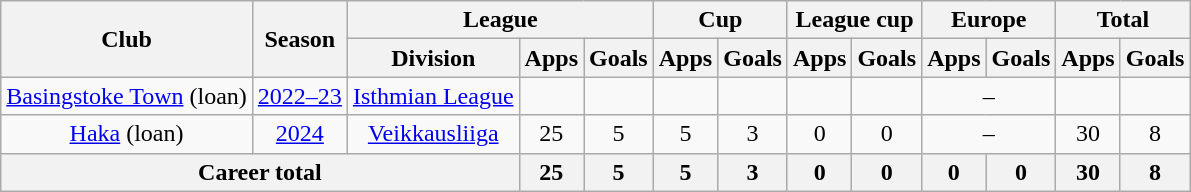<table class="wikitable" style="text-align:center">
<tr>
<th rowspan="2">Club</th>
<th rowspan="2">Season</th>
<th colspan="3">League</th>
<th colspan="2">Cup</th>
<th colspan="2">League cup</th>
<th colspan="2">Europe</th>
<th colspan="2">Total</th>
</tr>
<tr>
<th>Division</th>
<th>Apps</th>
<th>Goals</th>
<th>Apps</th>
<th>Goals</th>
<th>Apps</th>
<th>Goals</th>
<th>Apps</th>
<th>Goals</th>
<th>Apps</th>
<th>Goals</th>
</tr>
<tr>
<td><a href='#'>Basingstoke Town</a> (loan)</td>
<td><a href='#'>2022–23</a></td>
<td><a href='#'>Isthmian League</a></td>
<td></td>
<td></td>
<td></td>
<td></td>
<td></td>
<td></td>
<td colspan=2>–</td>
<td></td>
<td></td>
</tr>
<tr>
<td><a href='#'>Haka</a> (loan)</td>
<td><a href='#'>2024</a></td>
<td><a href='#'>Veikkausliiga</a></td>
<td>25</td>
<td>5</td>
<td>5</td>
<td>3</td>
<td>0</td>
<td>0</td>
<td colspan=2>–</td>
<td>30</td>
<td>8</td>
</tr>
<tr>
<th colspan="3">Career total</th>
<th>25</th>
<th>5</th>
<th>5</th>
<th>3</th>
<th>0</th>
<th>0</th>
<th>0</th>
<th>0</th>
<th>30</th>
<th>8</th>
</tr>
</table>
